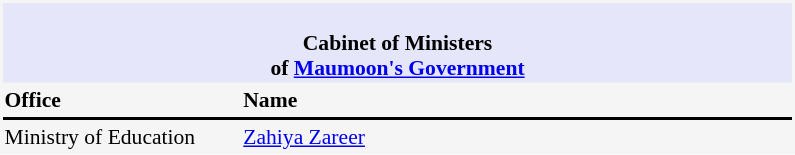<table class="toccolours" data-darkreader-inline-bgcolor="" data-darkreader-inline-bgimage="" style="float:auto; font-size:90%; width:530px; background:#f5f5f5;">
<tr>
<th colspan="3" data-darkreader-inline-bgcolor="" data-darkreader-inline-bgimage="" style="background:lavender;"><div> </div><span>Cabinet of Ministers</span><br><span>of <a href='#'>Maumoon's Government</a></span></th>
</tr>
<tr style="font-weight:bold;">
<td style="width:30%;">Office</td>
<td>Name</td>
</tr>
<tr>
<th colspan="3" data-darkreader-inline-bgcolor="" data-darkreader-inline-bgimage="" style="background:#000;"></th>
</tr>
<tr>
<td>Ministry of Education</td>
<td><a href='#'>Zahiya Zareer</a></td>
</tr>
</table>
